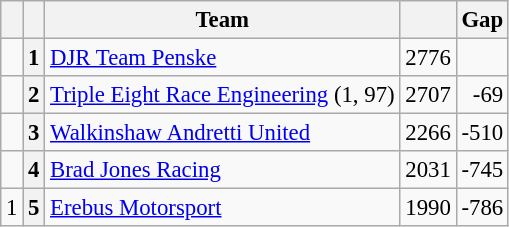<table class="wikitable" style="font-size: 95%;">
<tr>
<th></th>
<th></th>
<th>Team</th>
<th></th>
<th>Gap</th>
</tr>
<tr>
<td align="left"></td>
<th>1</th>
<td><a href='#'>DJR Team Penske</a></td>
<td align="right">2776</td>
<td align="right"></td>
</tr>
<tr>
<td align="left"></td>
<th>2</th>
<td><a href='#'>Triple Eight Race Engineering</a> (1, 97)</td>
<td align="right">2707</td>
<td align="right">-69</td>
</tr>
<tr>
<td align="left"></td>
<th>3</th>
<td><a href='#'>Walkinshaw Andretti United</a></td>
<td align="right">2266</td>
<td align="right">-510</td>
</tr>
<tr>
<td align="left"></td>
<th>4</th>
<td><a href='#'>Brad Jones Racing</a></td>
<td align="right">2031</td>
<td align="right">-745</td>
</tr>
<tr>
<td align="left"> 1</td>
<th>5</th>
<td><a href='#'>Erebus Motorsport</a></td>
<td align="right">1990</td>
<td align="right">-786</td>
</tr>
</table>
